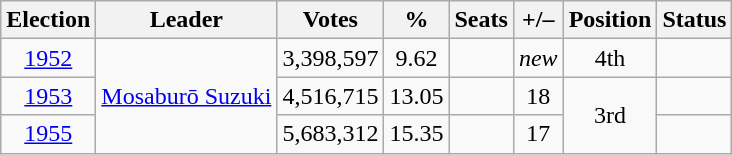<table class="wikitable" style="text-align:center">
<tr>
<th>Election</th>
<th>Leader</th>
<th>Votes</th>
<th>%</th>
<th>Seats</th>
<th>+/–</th>
<th>Position</th>
<th>Status</th>
</tr>
<tr>
<td><a href='#'>1952</a></td>
<td rowspan="3"><a href='#'>Mosaburō Suzuki</a></td>
<td>3,398,597</td>
<td>9.62</td>
<td></td>
<td><em>new</em></td>
<td>4th</td>
<td></td>
</tr>
<tr>
<td><a href='#'>1953</a></td>
<td>4,516,715</td>
<td>13.05</td>
<td></td>
<td> 18</td>
<td rowspan="2">3rd</td>
<td></td>
</tr>
<tr>
<td><a href='#'>1955</a></td>
<td>5,683,312</td>
<td>15.35</td>
<td></td>
<td> 17</td>
<td></td>
</tr>
</table>
